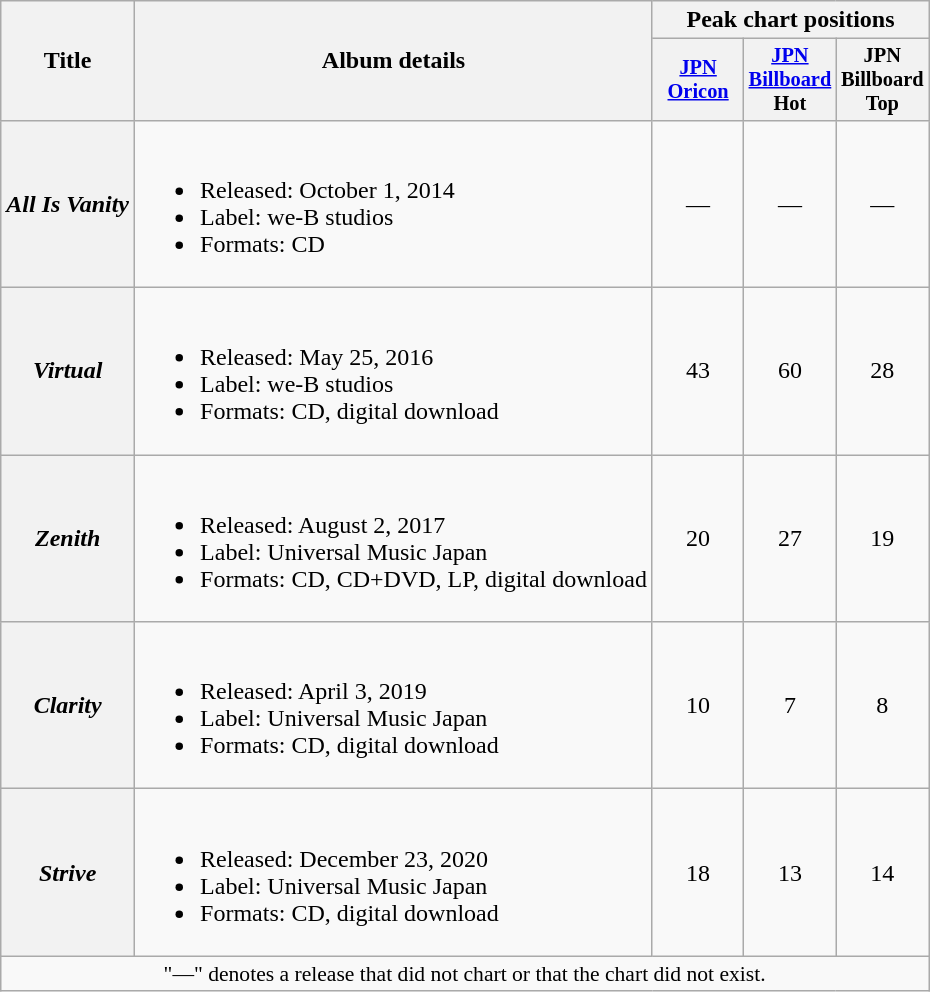<table class="wikitable plainrowheaders">
<tr>
<th scope="col" rowspan="2">Title</th>
<th scope="col" rowspan="2">Album details</th>
<th scope="col" colspan="3">Peak chart positions</th>
</tr>
<tr>
<th scope="col" style="width:4em;font-size:85%"><a href='#'>JPN<br>Oricon</a><br></th>
<th scope="col" style="width:4em;font-size:85%"><a href='#'>JPN<br>Billboard</a><br>Hot<br></th>
<th scope="col" style="width:4em;font-size:85%">JPN<br>Billboard<br>Top<br></th>
</tr>
<tr>
<th scope="row"><em>All Is Vanity</em></th>
<td><br><ul><li>Released: October 1, 2014</li><li>Label: we-B studios</li><li>Formats: CD</li></ul></td>
<td align="center">—</td>
<td align="center">—</td>
<td align="center">—</td>
</tr>
<tr>
<th scope="row"><em>Virtual</em></th>
<td><br><ul><li>Released: May 25, 2016</li><li>Label: we-B studios</li><li>Formats: CD, digital download</li></ul></td>
<td align="center">43</td>
<td align="center">60</td>
<td align="center">28</td>
</tr>
<tr>
<th scope="row"><em>Zenith</em></th>
<td><br><ul><li>Released: August 2, 2017</li><li>Label: Universal Music Japan</li><li>Formats: CD, CD+DVD, LP, digital download</li></ul></td>
<td align="center">20</td>
<td align="center">27</td>
<td align="center">19</td>
</tr>
<tr>
<th scope="row"><em>Clarity</em></th>
<td><br><ul><li>Released: April 3, 2019</li><li>Label: Universal Music Japan</li><li>Formats: CD, digital download</li></ul></td>
<td align="center">10</td>
<td align="center">7</td>
<td align="center">8</td>
</tr>
<tr>
<th scope="row"><em>Strive</em></th>
<td><br><ul><li>Released: December 23, 2020</li><li>Label: Universal Music Japan</li><li>Formats: CD, digital download</li></ul></td>
<td align="center">18</td>
<td align="center">13</td>
<td align="center">14</td>
</tr>
<tr>
<td align="center" colspan="5" style="font-size:90%">"—" denotes a release that did not chart or that the chart did not exist.</td>
</tr>
</table>
